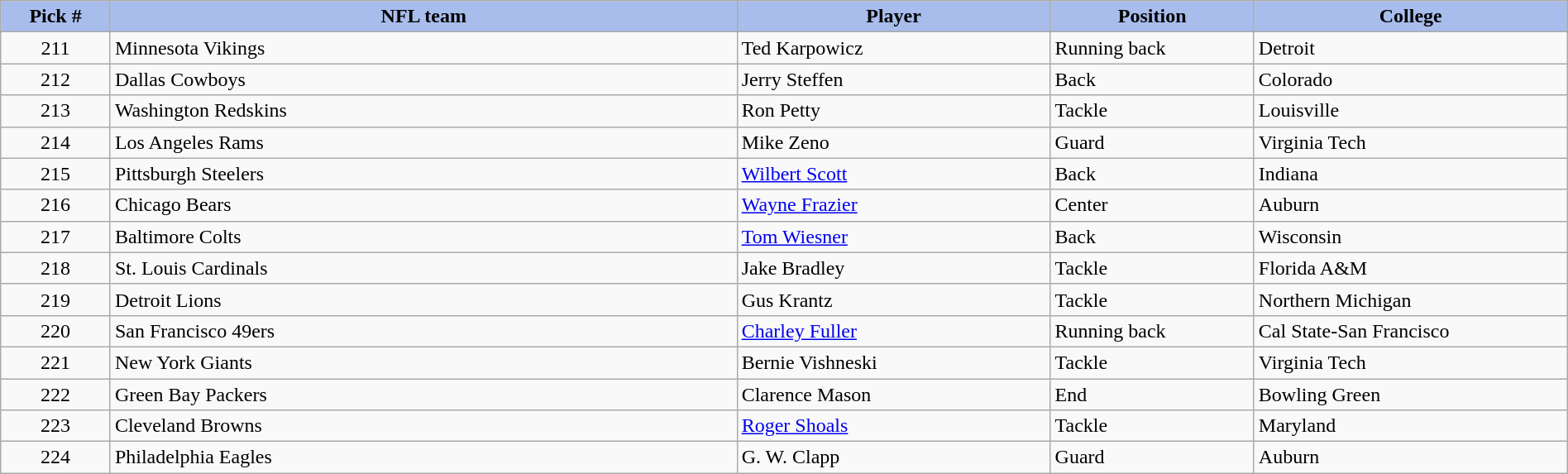<table class="wikitable sortable sortable" style="width: 100%">
<tr>
<th style="background:#A8BDEC;" width=7%>Pick #</th>
<th width=40% style="background:#A8BDEC;">NFL team</th>
<th width=20% style="background:#A8BDEC;">Player</th>
<th width=13% style="background:#A8BDEC;">Position</th>
<th style="background:#A8BDEC;">College</th>
</tr>
<tr>
<td align=center>211</td>
<td>Minnesota Vikings</td>
<td>Ted Karpowicz</td>
<td>Running back</td>
<td>Detroit</td>
</tr>
<tr>
<td align=center>212</td>
<td>Dallas Cowboys</td>
<td>Jerry Steffen</td>
<td>Back</td>
<td>Colorado</td>
</tr>
<tr>
<td align=center>213</td>
<td>Washington Redskins</td>
<td>Ron Petty</td>
<td>Tackle</td>
<td>Louisville</td>
</tr>
<tr>
<td align=center>214</td>
<td>Los Angeles Rams</td>
<td>Mike Zeno</td>
<td>Guard</td>
<td>Virginia Tech</td>
</tr>
<tr>
<td align=center>215</td>
<td>Pittsburgh Steelers</td>
<td><a href='#'>Wilbert Scott</a></td>
<td>Back</td>
<td>Indiana</td>
</tr>
<tr>
<td align=center>216</td>
<td>Chicago Bears</td>
<td><a href='#'>Wayne Frazier</a></td>
<td>Center</td>
<td>Auburn</td>
</tr>
<tr>
<td align=center>217</td>
<td>Baltimore Colts</td>
<td><a href='#'>Tom Wiesner</a></td>
<td>Back</td>
<td>Wisconsin</td>
</tr>
<tr>
<td align=center>218</td>
<td>St. Louis Cardinals</td>
<td>Jake Bradley</td>
<td>Tackle</td>
<td>Florida A&M</td>
</tr>
<tr>
<td align=center>219</td>
<td>Detroit Lions</td>
<td>Gus Krantz</td>
<td>Tackle</td>
<td>Northern Michigan</td>
</tr>
<tr>
<td align=center>220</td>
<td>San Francisco 49ers</td>
<td><a href='#'>Charley Fuller</a></td>
<td>Running back</td>
<td>Cal State-San Francisco</td>
</tr>
<tr>
<td align=center>221</td>
<td>New York Giants</td>
<td>Bernie Vishneski</td>
<td>Tackle</td>
<td>Virginia Tech</td>
</tr>
<tr>
<td align=center>222</td>
<td>Green Bay Packers</td>
<td>Clarence Mason</td>
<td>End</td>
<td>Bowling Green</td>
</tr>
<tr>
<td align=center>223</td>
<td>Cleveland Browns</td>
<td><a href='#'>Roger Shoals</a></td>
<td>Tackle</td>
<td>Maryland</td>
</tr>
<tr>
<td align=center>224</td>
<td>Philadelphia Eagles</td>
<td>G. W. Clapp</td>
<td>Guard</td>
<td>Auburn</td>
</tr>
</table>
